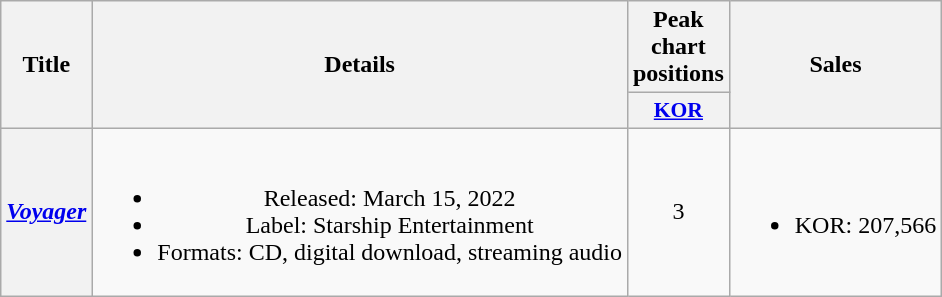<table class="wikitable plainrowheaders" style="text-align:center;">
<tr>
<th scope="col" rowspan="2">Title</th>
<th scope="col" rowspan="2">Details</th>
<th colspan="1">Peak chart positions</th>
<th scope="col" rowspan="2">Sales</th>
</tr>
<tr>
<th scope="col" style="width:3em;font-size:90%;"><a href='#'>KOR</a><br></th>
</tr>
<tr>
<th scope="row"><em><a href='#'>Voyager</a></em></th>
<td><br><ul><li>Released: March 15, 2022</li><li>Label: Starship Entertainment</li><li>Formats: CD, digital download, streaming audio</li></ul></td>
<td>3</td>
<td><br><ul><li>KOR: 207,566</li></ul></td>
</tr>
</table>
